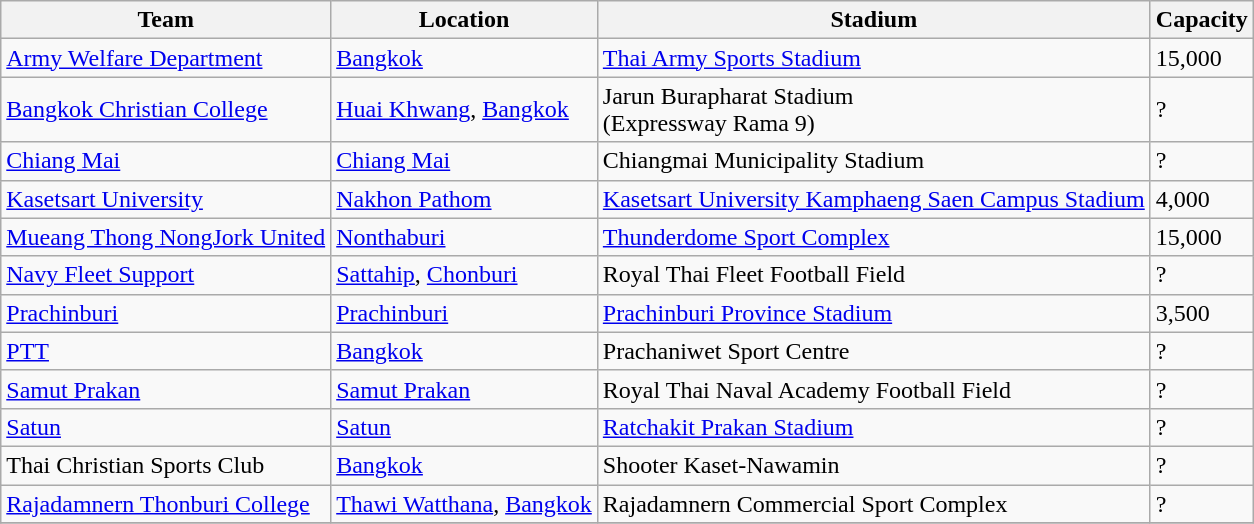<table class="wikitable sortable">
<tr>
<th>Team</th>
<th>Location</th>
<th>Stadium </th>
<th>Capacity</th>
</tr>
<tr>
<td><a href='#'>Army Welfare Department</a></td>
<td><a href='#'>Bangkok</a></td>
<td><a href='#'>Thai Army Sports Stadium</a></td>
<td>15,000</td>
</tr>
<tr>
<td><a href='#'>Bangkok Christian College</a></td>
<td><a href='#'>Huai Khwang</a>, <a href='#'>Bangkok</a></td>
<td>Jarun Burapharat Stadium<br>(Expressway Rama 9)</td>
<td>?</td>
</tr>
<tr>
<td><a href='#'>Chiang Mai</a></td>
<td><a href='#'>Chiang Mai</a></td>
<td>Chiangmai Municipality Stadium</td>
<td>?</td>
</tr>
<tr>
<td><a href='#'>Kasetsart University</a></td>
<td><a href='#'>Nakhon Pathom</a></td>
<td><a href='#'>Kasetsart University Kamphaeng Saen Campus Stadium</a></td>
<td>4,000</td>
</tr>
<tr>
<td><a href='#'>Mueang Thong NongJork United</a></td>
<td><a href='#'>Nonthaburi</a></td>
<td><a href='#'>Thunderdome Sport Complex</a></td>
<td>15,000</td>
</tr>
<tr>
<td><a href='#'>Navy Fleet Support</a></td>
<td><a href='#'>Sattahip</a>, <a href='#'>Chonburi</a></td>
<td>Royal Thai Fleet Football Field</td>
<td>?</td>
</tr>
<tr>
<td><a href='#'>Prachinburi</a></td>
<td><a href='#'>Prachinburi</a></td>
<td><a href='#'>Prachinburi Province Stadium</a></td>
<td>3,500</td>
</tr>
<tr>
<td><a href='#'>PTT</a></td>
<td><a href='#'>Bangkok</a></td>
<td>Prachaniwet Sport Centre</td>
<td>?</td>
</tr>
<tr>
<td><a href='#'>Samut Prakan</a></td>
<td><a href='#'>Samut Prakan</a></td>
<td>Royal Thai Naval Academy Football Field</td>
<td>?</td>
</tr>
<tr>
<td><a href='#'>Satun</a></td>
<td><a href='#'>Satun</a></td>
<td><a href='#'>Ratchakit Prakan Stadium</a></td>
<td>?</td>
</tr>
<tr>
<td>Thai Christian Sports Club</td>
<td><a href='#'>Bangkok</a></td>
<td>Shooter Kaset-Nawamin</td>
<td>?</td>
</tr>
<tr>
<td><a href='#'>Rajadamnern Thonburi College</a></td>
<td><a href='#'>Thawi Watthana</a>, <a href='#'>Bangkok</a></td>
<td>Rajadamnern Commercial Sport Complex</td>
<td>?</td>
</tr>
<tr>
</tr>
</table>
